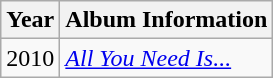<table class="wikitable">
<tr>
<th rowspan="1">Year</th>
<th rowspan="1">Album Information</th>
</tr>
<tr>
<td align="center">2010</td>
<td><em><a href='#'>All You Need Is...</a></em><br></td>
</tr>
</table>
